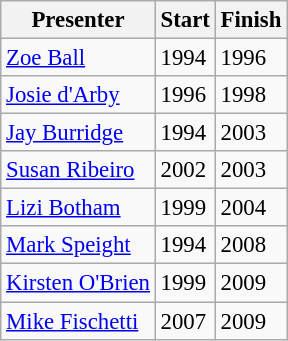<table class="wikitable" style="font-size: 95%;">
<tr>
<th>Presenter</th>
<th>Start</th>
<th>Finish</th>
</tr>
<tr>
<td><a href='#'>Zoe Ball</a></td>
<td>1994</td>
<td>1996</td>
</tr>
<tr>
<td><a href='#'>Josie d'Arby</a></td>
<td>1996</td>
<td>1998</td>
</tr>
<tr>
<td><a href='#'>Jay Burridge</a></td>
<td>1994</td>
<td>2003</td>
</tr>
<tr>
<td><a href='#'>Susan Ribeiro</a></td>
<td>2002</td>
<td>2003</td>
</tr>
<tr>
<td><a href='#'>Lizi Botham</a></td>
<td>1999</td>
<td>2004</td>
</tr>
<tr>
<td><a href='#'>Mark Speight</a></td>
<td>1994</td>
<td>2008</td>
</tr>
<tr>
<td><a href='#'>Kirsten O'Brien</a></td>
<td>1999</td>
<td>2009</td>
</tr>
<tr>
<td><a href='#'>Mike Fischetti</a></td>
<td>2007</td>
<td>2009</td>
</tr>
</table>
